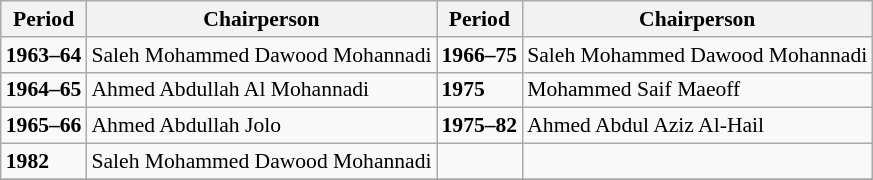<table class="wikitable" style="text-align: centre; font-size: 90%;">
<tr>
<th>Period</th>
<th>Chairperson</th>
<th>Period</th>
<th>Chairperson</th>
</tr>
<tr>
<td><strong>1963–64</strong></td>
<td> Saleh Mohammed Dawood Mohannadi</td>
<td><strong>1966–75</strong></td>
<td> Saleh Mohammed Dawood Mohannadi</td>
</tr>
<tr>
<td><strong>1964–65</strong></td>
<td> Ahmed Abdullah Al Mohannadi</td>
<td><strong>1975</strong></td>
<td> Mohammed Saif Maeoff</td>
</tr>
<tr>
<td><strong>1965–66</strong></td>
<td> Ahmed Abdullah Jolo</td>
<td><strong>1975–82</strong></td>
<td> Ahmed Abdul Aziz Al-Hail</td>
</tr>
<tr>
<td><strong>1982</strong></td>
<td> Saleh Mohammed Dawood Mohannadi</td>
<td></td>
<td></td>
</tr>
<tr>
</tr>
</table>
